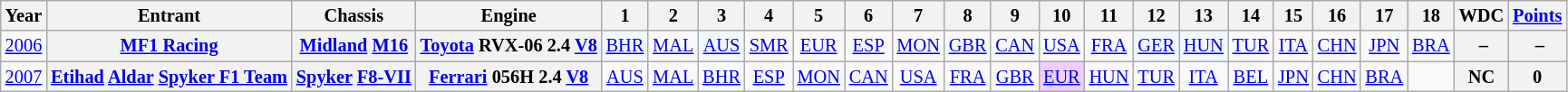<table class="wikitable" style="text-align:center; font-size:85%">
<tr>
<th>Year</th>
<th>Entrant</th>
<th>Chassis</th>
<th>Engine</th>
<th>1</th>
<th>2</th>
<th>3</th>
<th>4</th>
<th>5</th>
<th>6</th>
<th>7</th>
<th>8</th>
<th>9</th>
<th>10</th>
<th>11</th>
<th>12</th>
<th>13</th>
<th>14</th>
<th>15</th>
<th>16</th>
<th>17</th>
<th>18</th>
<th>WDC</th>
<th><a href='#'>Points</a></th>
</tr>
<tr>
<td><a href='#'>2006</a></td>
<th nowrap><a href='#'>MF1 Racing</a></th>
<th nowrap><a href='#'>Midland</a> <a href='#'>M16</a></th>
<th nowrap><a href='#'>Toyota</a> RVX-06 2.4 <a href='#'>V8</a></th>
<td style="background:#F0F8FF;"><a href='#'>BHR</a><br></td>
<td><a href='#'>MAL</a></td>
<td style="background:#F0F8FF;"><a href='#'>AUS</a><br></td>
<td><a href='#'>SMR</a></td>
<td><a href='#'>EUR</a></td>
<td><a href='#'>ESP</a></td>
<td><a href='#'>MON</a></td>
<td><a href='#'>GBR</a></td>
<td><a href='#'>CAN</a></td>
<td><a href='#'>USA</a></td>
<td><a href='#'>FRA</a></td>
<td style="background:#F0F8FF;"><a href='#'>GER</a><br></td>
<td style="background:#F0F8FF;"><a href='#'>HUN</a><br></td>
<td><a href='#'>TUR</a></td>
<td><a href='#'>ITA</a></td>
<td><a href='#'>CHN</a></td>
<td><a href='#'>JPN</a></td>
<td><a href='#'>BRA</a></td>
<th> –</th>
<th> –</th>
</tr>
<tr>
<td><a href='#'>2007</a></td>
<th nowrap><a href='#'>Etihad</a> <a href='#'>Aldar</a> <a href='#'>Spyker F1 Team</a></th>
<th nowrap><a href='#'>Spyker</a> <a href='#'>F8-VII</a></th>
<th nowrap><a href='#'>Ferrari</a> 056H 2.4 <a href='#'>V8</a></th>
<td><a href='#'>AUS</a></td>
<td><a href='#'>MAL</a></td>
<td><a href='#'>BHR</a></td>
<td><a href='#'>ESP</a></td>
<td><a href='#'>MON</a></td>
<td><a href='#'>CAN</a></td>
<td><a href='#'>USA</a></td>
<td><a href='#'>FRA</a></td>
<td><a href='#'>GBR</a></td>
<td style="background:#EFCFFF;"><a href='#'>EUR</a><br></td>
<td><a href='#'>HUN</a></td>
<td><a href='#'>TUR</a></td>
<td><a href='#'>ITA</a></td>
<td><a href='#'>BEL</a></td>
<td><a href='#'>JPN</a></td>
<td><a href='#'>CHN</a></td>
<td><a href='#'>BRA</a></td>
<td></td>
<th>NC</th>
<th>0</th>
</tr>
</table>
